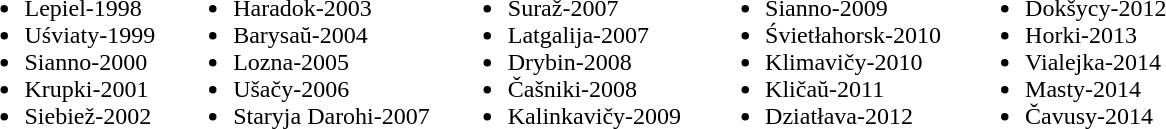<table>
<tr>
<td><br><ul><li>Lepiel-1998</li><li>Uśviaty-1999</li><li>Sianno-2000</li><li>Krupki-2001</li><li>Siebiež-2002</li></ul></td>
<td></td>
<td></td>
<td><br><ul><li>Haradok-2003</li><li>Barysaŭ-2004</li><li>Lozna-2005</li><li>Ušačy-2006</li><li>Staryja Darohi-2007</li></ul></td>
<td></td>
<td></td>
<td><br><ul><li>Suraž-2007</li><li>Latgalija-2007</li><li>Drybin-2008</li><li>Čašniki-2008</li><li>Kalinkavičy-2009</li></ul></td>
<td></td>
<td></td>
<td></td>
<td><br><ul><li>Sianno-2009</li><li>Śvietłahorsk-2010</li><li>Klimavičy-2010</li><li>Kličaŭ-2011</li><li>Dziatłava-2012</li></ul></td>
<td></td>
<td></td>
<td></td>
<td><br><ul><li>Dokšycy-2012</li><li>Horki-2013</li><li>Vialejka-2014</li><li>Masty-2014</li><li>Čavusy-2014</li></ul></td>
</tr>
</table>
